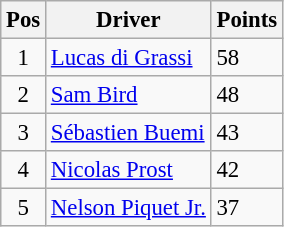<table class="wikitable" style="font-size: 95%;">
<tr>
<th>Pos</th>
<th>Driver</th>
<th>Points</th>
</tr>
<tr>
<td align="center">1</td>
<td> <a href='#'>Lucas di Grassi</a></td>
<td align="left">58</td>
</tr>
<tr>
<td align="center">2</td>
<td> <a href='#'>Sam Bird</a></td>
<td align="left">48</td>
</tr>
<tr>
<td align="center">3</td>
<td> <a href='#'>Sébastien Buemi</a></td>
<td align="left">43</td>
</tr>
<tr>
<td align="center">4</td>
<td> <a href='#'>Nicolas Prost</a></td>
<td align="left">42</td>
</tr>
<tr>
<td align="center">5</td>
<td> <a href='#'>Nelson Piquet Jr.</a></td>
<td align="left">37</td>
</tr>
</table>
